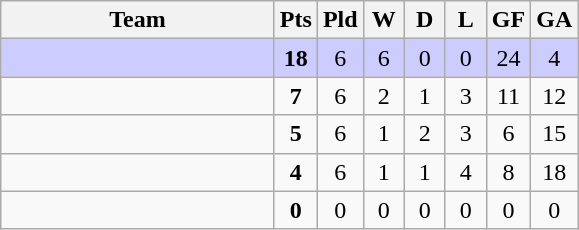<table class="wikitable" style="text-align: center;">
<tr>
<th width=175>Team</th>
<th width=20 abbr="Points">Pts</th>
<th width=20 abbr="Played">Pld</th>
<th width=20 abbr="Won">W</th>
<th width=20 abbr="Drawn">D</th>
<th width=20 abbr="Lost">L</th>
<th width=20 abbr="Goals for">GF</th>
<th width=20 abbr="Goals against">GA</th>
</tr>
<tr align=center bgcolor="#ccccff">
<td align=left></td>
<td><strong>18</strong></td>
<td>6</td>
<td>6</td>
<td>0</td>
<td>0</td>
<td>24</td>
<td>4</td>
</tr>
<tr align=center>
<td align=left></td>
<td><strong>7</strong></td>
<td>6</td>
<td>2</td>
<td>1</td>
<td>3</td>
<td>11</td>
<td>12</td>
</tr>
<tr align=center>
<td align=left></td>
<td><strong>5</strong></td>
<td>6</td>
<td>1</td>
<td>2</td>
<td>3</td>
<td>6</td>
<td>15</td>
</tr>
<tr align=center>
<td align=left></td>
<td><strong>4</strong></td>
<td>6</td>
<td>1</td>
<td>1</td>
<td>4</td>
<td>8</td>
<td>18</td>
</tr>
<tr align=center>
<td align=left></td>
<td><strong>0</strong></td>
<td>0</td>
<td>0</td>
<td>0</td>
<td>0</td>
<td>0</td>
<td>0</td>
</tr>
</table>
